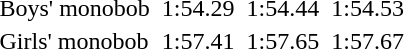<table>
<tr>
<td>Boys' monobob<br></td>
<td></td>
<td>1:54.29</td>
<td></td>
<td>1:54.44</td>
<td></td>
<td>1:54.53</td>
</tr>
<tr>
<td>Girls' monobob<br></td>
<td></td>
<td>1:57.41</td>
<td></td>
<td>1:57.65</td>
<td></td>
<td>1:57.67</td>
</tr>
</table>
